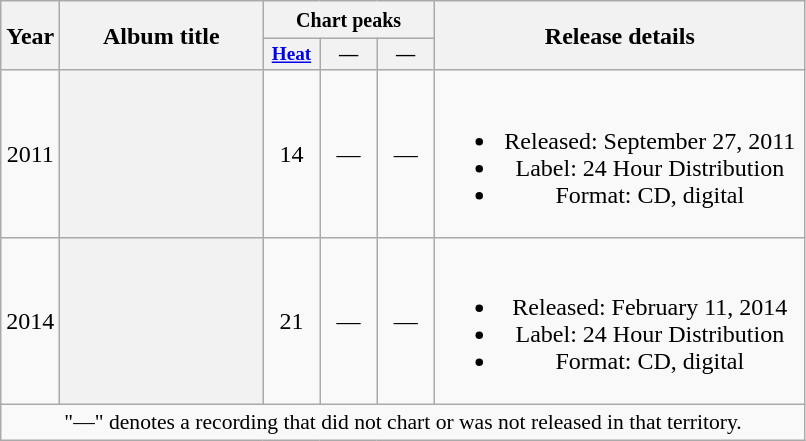<table class="wikitable plainrowheaders" style="text-align:center;">
<tr>
<th rowspan="2;">Year</th>
<th scope="col" rowspan="2" style="width:8em;">Album title</th>
<th scope="col" colspan="3"><small>Chart peaks</small></th>
<th scope="col" rowspan="2" style="width:15em;">Release details</th>
</tr>
<tr>
<th style="width:2.5em;font-size:80%;"><a href='#'>Heat</a></th>
<th style="width:2.5em;font-size:80%;">—</th>
<th style="width:2.5em;font-size:80%;">—</th>
</tr>
<tr>
<td>2011</td>
<th></th>
<td>14</td>
<td>—</td>
<td>—</td>
<td><br><ul><li>Released: September 27, 2011</li><li>Label: 24 Hour Distribution</li><li>Format: CD, digital</li></ul></td>
</tr>
<tr>
<td>2014</td>
<th></th>
<td>21</td>
<td>—</td>
<td>—</td>
<td><br><ul><li>Released: February 11, 2014</li><li>Label: 24 Hour Distribution</li><li>Format: CD, digital</li></ul></td>
</tr>
<tr>
<td colspan="6" style="font-size:90%">"—" denotes a recording that did not chart or was not released in that territory.<br></td>
</tr>
</table>
